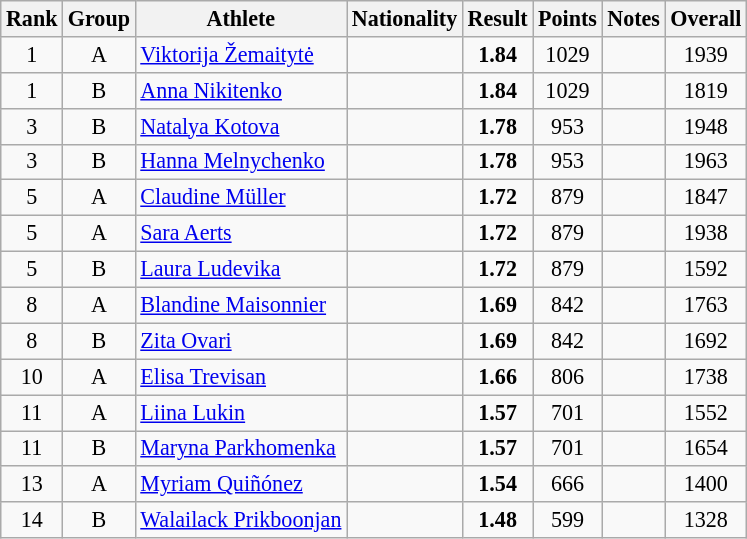<table class="wikitable sortable" style="text-align:center; font-size:92%">
<tr>
<th>Rank</th>
<th>Group</th>
<th>Athlete</th>
<th>Nationality</th>
<th>Result</th>
<th>Points</th>
<th>Notes</th>
<th>Overall</th>
</tr>
<tr>
<td>1</td>
<td>A</td>
<td align="left"><a href='#'>Viktorija Žemaitytė</a></td>
<td align=left></td>
<td><strong>1.84</strong></td>
<td>1029</td>
<td></td>
<td>1939</td>
</tr>
<tr>
<td>1</td>
<td>B</td>
<td align="left"><a href='#'>Anna Nikitenko</a></td>
<td align=left></td>
<td><strong>1.84</strong></td>
<td>1029</td>
<td></td>
<td>1819</td>
</tr>
<tr>
<td>3</td>
<td>B</td>
<td align="left"><a href='#'>Natalya Kotova</a></td>
<td align=left></td>
<td><strong>1.78</strong></td>
<td>953</td>
<td></td>
<td>1948</td>
</tr>
<tr>
<td>3</td>
<td>B</td>
<td align="left"><a href='#'>Hanna Melnychenko</a></td>
<td align=left></td>
<td><strong>1.78</strong></td>
<td>953</td>
<td></td>
<td>1963</td>
</tr>
<tr>
<td>5</td>
<td>A</td>
<td align="left"><a href='#'>Claudine Müller</a></td>
<td align=left></td>
<td><strong>1.72</strong></td>
<td>879</td>
<td></td>
<td>1847</td>
</tr>
<tr>
<td>5</td>
<td>A</td>
<td align="left"><a href='#'>Sara Aerts</a></td>
<td align=left></td>
<td><strong>1.72</strong></td>
<td>879</td>
<td></td>
<td>1938</td>
</tr>
<tr>
<td>5</td>
<td>B</td>
<td align="left"><a href='#'>Laura Ludevika</a></td>
<td align=left></td>
<td><strong>1.72</strong></td>
<td>879</td>
<td></td>
<td>1592</td>
</tr>
<tr>
<td>8</td>
<td>A</td>
<td align="left"><a href='#'>Blandine Maisonnier</a></td>
<td align=left></td>
<td><strong>1.69</strong></td>
<td>842</td>
<td></td>
<td>1763</td>
</tr>
<tr>
<td>8</td>
<td>B</td>
<td align="left"><a href='#'>Zita Ovari</a></td>
<td align=left></td>
<td><strong>1.69</strong></td>
<td>842</td>
<td></td>
<td>1692</td>
</tr>
<tr>
<td>10</td>
<td>A</td>
<td align="left"><a href='#'>Elisa Trevisan</a></td>
<td align=left></td>
<td><strong>1.66</strong></td>
<td>806</td>
<td></td>
<td>1738</td>
</tr>
<tr>
<td>11</td>
<td>A</td>
<td align="left"><a href='#'>Liina Lukin</a></td>
<td align=left></td>
<td><strong>1.57</strong></td>
<td>701</td>
<td></td>
<td>1552</td>
</tr>
<tr>
<td>11</td>
<td>B</td>
<td align="left"><a href='#'>Maryna Parkhomenka</a></td>
<td align=left></td>
<td><strong>1.57</strong></td>
<td>701</td>
<td></td>
<td>1654</td>
</tr>
<tr>
<td>13</td>
<td>A</td>
<td align="left"><a href='#'>Myriam Quiñónez</a></td>
<td align=left></td>
<td><strong>1.54</strong></td>
<td>666</td>
<td></td>
<td>1400</td>
</tr>
<tr>
<td>14</td>
<td>B</td>
<td align="left"><a href='#'>Walailack Prikboonjan</a></td>
<td align=left></td>
<td><strong>1.48</strong></td>
<td>599</td>
<td></td>
<td>1328</td>
</tr>
</table>
